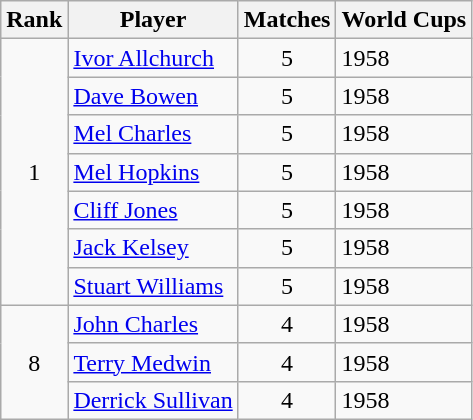<table class="wikitable">
<tr>
<th>Rank</th>
<th>Player</th>
<th>Matches</th>
<th>World Cups</th>
</tr>
<tr>
<td rowspan=7 align=center>1</td>
<td><a href='#'>Ivor Allchurch</a></td>
<td align=center>5</td>
<td>1958</td>
</tr>
<tr>
<td><a href='#'>Dave Bowen</a></td>
<td align=center>5</td>
<td>1958</td>
</tr>
<tr>
<td><a href='#'>Mel Charles</a></td>
<td align=center>5</td>
<td>1958</td>
</tr>
<tr>
<td><a href='#'>Mel Hopkins</a></td>
<td align=center>5</td>
<td>1958</td>
</tr>
<tr>
<td><a href='#'>Cliff Jones</a></td>
<td align=center>5</td>
<td>1958</td>
</tr>
<tr>
<td><a href='#'>Jack Kelsey</a></td>
<td align=center>5</td>
<td>1958</td>
</tr>
<tr>
<td><a href='#'>Stuart Williams</a></td>
<td align=center>5</td>
<td>1958</td>
</tr>
<tr>
<td rowspan=3 align=center>8</td>
<td><a href='#'>John Charles</a></td>
<td align=center>4</td>
<td>1958</td>
</tr>
<tr>
<td><a href='#'>Terry Medwin</a></td>
<td align=center>4</td>
<td>1958</td>
</tr>
<tr>
<td><a href='#'>Derrick Sullivan</a></td>
<td align=center>4</td>
<td>1958</td>
</tr>
</table>
